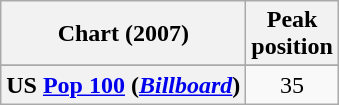<table class="wikitable sortable plainrowheaders" style="text-align:center;">
<tr>
<th scope="col">Chart (2007)</th>
<th scope="col">Peak<br>position</th>
</tr>
<tr>
</tr>
<tr>
</tr>
<tr>
</tr>
<tr>
</tr>
<tr>
<th scope="row">US <a href='#'>Pop 100</a> (<a href='#'><em>Billboard</em></a>)</th>
<td align="center">35</td>
</tr>
</table>
